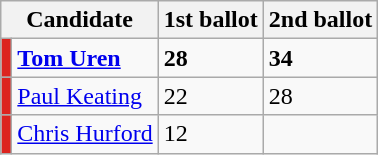<table class="wikitable">
<tr>
<th colspan="2">Candidate</th>
<th>1st ballot</th>
<th>2nd ballot</th>
</tr>
<tr>
<td style="background:#DC241F"></td>
<td><strong><a href='#'>Tom Uren</a></strong></td>
<td><strong>28</strong></td>
<td><strong>34</strong></td>
</tr>
<tr>
<td style="background:#DC241F"></td>
<td><a href='#'>Paul Keating</a></td>
<td>22</td>
<td>28</td>
</tr>
<tr>
<td style="background:#DC241F"></td>
<td><a href='#'>Chris Hurford</a></td>
<td>12</td>
<td></td>
</tr>
</table>
